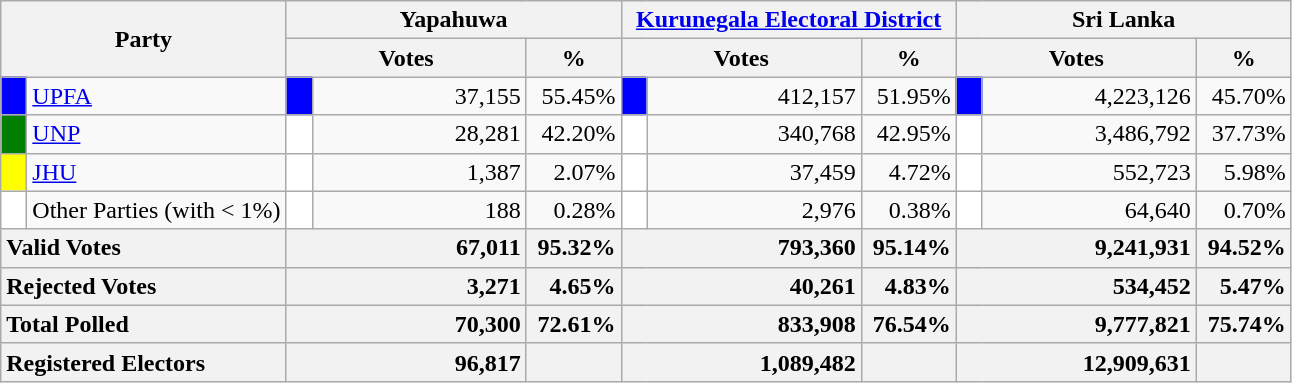<table class="wikitable">
<tr>
<th colspan="2" width="144px"rowspan="2">Party</th>
<th colspan="3" width="216px">Yapahuwa</th>
<th colspan="3" width="216px"><a href='#'>Kurunegala Electoral District</a></th>
<th colspan="3" width="216px">Sri Lanka</th>
</tr>
<tr>
<th colspan="2" width="144px">Votes</th>
<th>%</th>
<th colspan="2" width="144px">Votes</th>
<th>%</th>
<th colspan="2" width="144px">Votes</th>
<th>%</th>
</tr>
<tr>
<td style="background-color:blue;" width="10px"></td>
<td style="text-align:left;"><a href='#'>UPFA</a></td>
<td style="background-color:blue;" width="10px"></td>
<td style="text-align:right;">37,155</td>
<td style="text-align:right;">55.45%</td>
<td style="background-color:blue;" width="10px"></td>
<td style="text-align:right;">412,157</td>
<td style="text-align:right;">51.95%</td>
<td style="background-color:blue;" width="10px"></td>
<td style="text-align:right;">4,223,126</td>
<td style="text-align:right;">45.70%</td>
</tr>
<tr>
<td style="background-color:green;" width="10px"></td>
<td style="text-align:left;"><a href='#'>UNP</a></td>
<td style="background-color:white;" width="10px"></td>
<td style="text-align:right;">28,281</td>
<td style="text-align:right;">42.20%</td>
<td style="background-color:white;" width="10px"></td>
<td style="text-align:right;">340,768</td>
<td style="text-align:right;">42.95%</td>
<td style="background-color:white;" width="10px"></td>
<td style="text-align:right;">3,486,792</td>
<td style="text-align:right;">37.73%</td>
</tr>
<tr>
<td style="background-color:yellow;" width="10px"></td>
<td style="text-align:left;"><a href='#'>JHU</a></td>
<td style="background-color:white;" width="10px"></td>
<td style="text-align:right;">1,387</td>
<td style="text-align:right;">2.07%</td>
<td style="background-color:white;" width="10px"></td>
<td style="text-align:right;">37,459</td>
<td style="text-align:right;">4.72%</td>
<td style="background-color:white;" width="10px"></td>
<td style="text-align:right;">552,723</td>
<td style="text-align:right;">5.98%</td>
</tr>
<tr>
<td style="background-color:white;" width="10px"></td>
<td style="text-align:left;">Other Parties (with < 1%)</td>
<td style="background-color:white;" width="10px"></td>
<td style="text-align:right;">188</td>
<td style="text-align:right;">0.28%</td>
<td style="background-color:white;" width="10px"></td>
<td style="text-align:right;">2,976</td>
<td style="text-align:right;">0.38%</td>
<td style="background-color:white;" width="10px"></td>
<td style="text-align:right;">64,640</td>
<td style="text-align:right;">0.70%</td>
</tr>
<tr>
<th colspan="2" width="144px"style="text-align:left;">Valid Votes</th>
<th style="text-align:right;"colspan="2" width="144px">67,011</th>
<th style="text-align:right;">95.32%</th>
<th style="text-align:right;"colspan="2" width="144px">793,360</th>
<th style="text-align:right;">95.14%</th>
<th style="text-align:right;"colspan="2" width="144px">9,241,931</th>
<th style="text-align:right;">94.52%</th>
</tr>
<tr>
<th colspan="2" width="144px"style="text-align:left;">Rejected Votes</th>
<th style="text-align:right;"colspan="2" width="144px">3,271</th>
<th style="text-align:right;">4.65%</th>
<th style="text-align:right;"colspan="2" width="144px">40,261</th>
<th style="text-align:right;">4.83%</th>
<th style="text-align:right;"colspan="2" width="144px">534,452</th>
<th style="text-align:right;">5.47%</th>
</tr>
<tr>
<th colspan="2" width="144px"style="text-align:left;">Total Polled</th>
<th style="text-align:right;"colspan="2" width="144px">70,300</th>
<th style="text-align:right;">72.61%</th>
<th style="text-align:right;"colspan="2" width="144px">833,908</th>
<th style="text-align:right;">76.54%</th>
<th style="text-align:right;"colspan="2" width="144px">9,777,821</th>
<th style="text-align:right;">75.74%</th>
</tr>
<tr>
<th colspan="2" width="144px"style="text-align:left;">Registered Electors</th>
<th style="text-align:right;"colspan="2" width="144px">96,817</th>
<th></th>
<th style="text-align:right;"colspan="2" width="144px">1,089,482</th>
<th></th>
<th style="text-align:right;"colspan="2" width="144px">12,909,631</th>
<th></th>
</tr>
</table>
